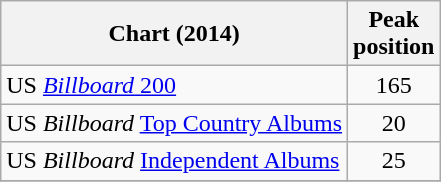<table class="wikitable">
<tr>
<th>Chart (2014)</th>
<th>Peak<br>position</th>
</tr>
<tr>
<td>US <a href='#'><em>Billboard</em> 200</a></td>
<td align="center">165</td>
</tr>
<tr>
<td>US <em>Billboard</em> <a href='#'>Top Country Albums</a></td>
<td align="center">20</td>
</tr>
<tr>
<td>US <em>Billboard</em> <a href='#'>Independent Albums</a></td>
<td align="center">25</td>
</tr>
<tr>
</tr>
</table>
